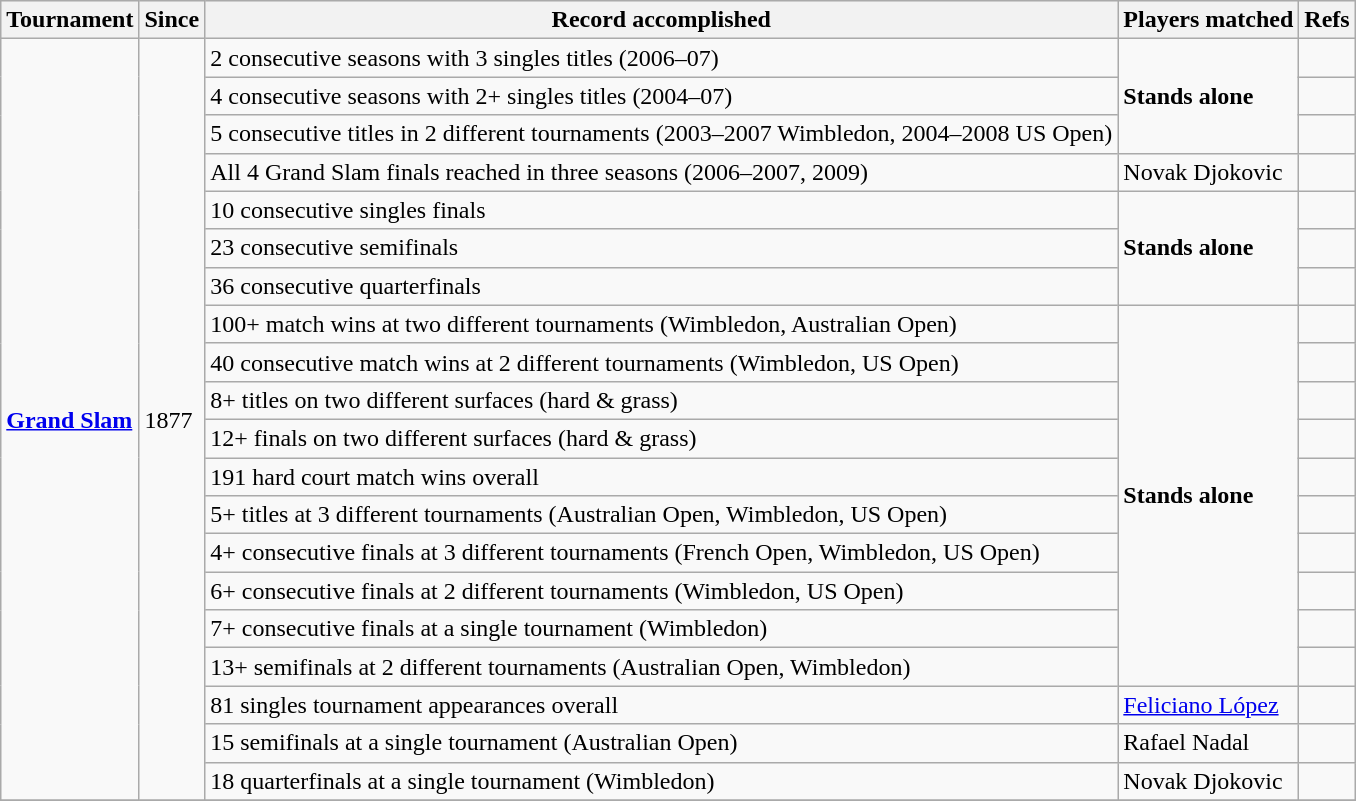<table class="wikitable">
<tr style="background:#efefef;">
<th>Tournament</th>
<th>Since</th>
<th>Record accomplished</th>
<th>Players matched</th>
<th>Refs</th>
</tr>
<tr>
<td rowspan=20><strong><a href='#'>Grand Slam</a></strong></td>
<td rowspan=20>1877</td>
<td>2 consecutive seasons with 3 singles titles (2006–07)</td>
<td rowspan="3"><strong>Stands alone</strong></td>
<td></td>
</tr>
<tr>
<td>4 consecutive seasons with 2+ singles titles (2004–07)</td>
<td></td>
</tr>
<tr>
<td>5 consecutive titles in 2 different tournaments (2003–2007 Wimbledon, 2004–2008 US Open)</td>
<td></td>
</tr>
<tr>
<td>All 4 Grand Slam finals reached in three seasons (2006–2007, 2009)</td>
<td>Novak Djokovic</td>
<td></td>
</tr>
<tr>
<td>10 consecutive singles finals</td>
<td rowspan=3><strong>Stands alone</strong></td>
<td><br></td>
</tr>
<tr>
<td>23 consecutive semifinals</td>
<td></td>
</tr>
<tr>
<td>36 consecutive quarterfinals</td>
<td></td>
</tr>
<tr>
<td>100+ match wins at two different tournaments (Wimbledon, Australian Open)</td>
<td rowspan=10><strong>Stands alone</strong></td>
<td></td>
</tr>
<tr>
<td>40 consecutive match wins at 2 different tournaments (Wimbledon, US Open)</td>
<td></td>
</tr>
<tr>
<td>8+ titles on two different surfaces (hard & grass)</td>
<td></td>
</tr>
<tr>
<td>12+ finals on two different surfaces (hard & grass)</td>
<td></td>
</tr>
<tr>
<td>191 hard court match wins overall</td>
<td></td>
</tr>
<tr>
<td>5+ titles at 3 different tournaments (Australian Open, Wimbledon, US Open)</td>
<td></td>
</tr>
<tr>
<td>4+ consecutive finals at 3 different tournaments (French Open, Wimbledon, US Open)</td>
<td></td>
</tr>
<tr>
<td>6+ consecutive finals at 2 different tournaments (Wimbledon, US Open)</td>
<td></td>
</tr>
<tr>
<td>7+ consecutive finals at a single tournament (Wimbledon)</td>
<td></td>
</tr>
<tr>
<td>13+ semifinals at 2 different tournaments (Australian Open, Wimbledon)</td>
<td></td>
</tr>
<tr>
<td>81 singles tournament appearances overall</td>
<td><a href='#'>Feliciano López</a></td>
<td></td>
</tr>
<tr>
<td>15 semifinals at a single tournament (Australian Open)</td>
<td>Rafael Nadal</td>
<td></td>
</tr>
<tr>
<td>18 quarterfinals at a single tournament (Wimbledon)</td>
<td>Novak Djokovic</td>
<td></td>
</tr>
<tr>
</tr>
</table>
